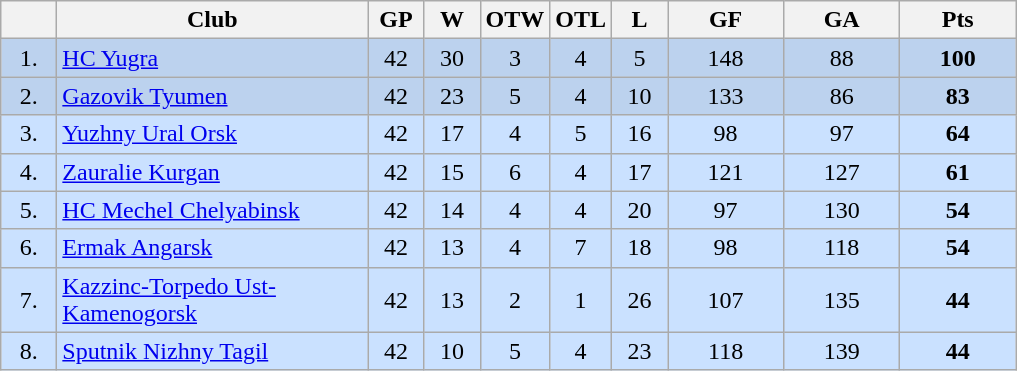<table class="wikitable">
<tr>
<th width="30"></th>
<th width="200">Club</th>
<th width="30">GP</th>
<th width="30">W</th>
<th width="30">OTW</th>
<th width="30">OTL</th>
<th width="30">L</th>
<th width="70">GF</th>
<th width="70">GA</th>
<th width="70">Pts</th>
</tr>
<tr bgcolor="#BCD2EE" align="center">
<td>1.</td>
<td align="left"><a href='#'>HC Yugra</a></td>
<td>42</td>
<td>30</td>
<td>3</td>
<td>4</td>
<td>5</td>
<td>148</td>
<td>88</td>
<td><strong>100</strong></td>
</tr>
<tr bgcolor="#BCD2EE" align="center">
<td>2.</td>
<td align="left"><a href='#'>Gazovik Tyumen</a></td>
<td>42</td>
<td>23</td>
<td>5</td>
<td>4</td>
<td>10</td>
<td>133</td>
<td>86</td>
<td><strong>83</strong></td>
</tr>
<tr bgcolor="#CAE1FF" align="center">
<td>3.</td>
<td align="left"><a href='#'>Yuzhny Ural Orsk</a></td>
<td>42</td>
<td>17</td>
<td>4</td>
<td>5</td>
<td>16</td>
<td>98</td>
<td>97</td>
<td><strong>64</strong></td>
</tr>
<tr bgcolor="#CAE1FF" align="center">
<td>4.</td>
<td align="left"><a href='#'>Zauralie Kurgan</a></td>
<td>42</td>
<td>15</td>
<td>6</td>
<td>4</td>
<td>17</td>
<td>121</td>
<td>127</td>
<td><strong>61</strong></td>
</tr>
<tr bgcolor="#CAE1FF" align="center">
<td>5.</td>
<td align="left"><a href='#'>HC Mechel Chelyabinsk</a></td>
<td>42</td>
<td>14</td>
<td>4</td>
<td>4</td>
<td>20</td>
<td>97</td>
<td>130</td>
<td><strong>54</strong></td>
</tr>
<tr bgcolor="#CAE1FF" align="center">
<td>6.</td>
<td align="left"><a href='#'>Ermak Angarsk</a></td>
<td>42</td>
<td>13</td>
<td>4</td>
<td>7</td>
<td>18</td>
<td>98</td>
<td>118</td>
<td><strong>54</strong></td>
</tr>
<tr bgcolor="#CAE1FF" align="center">
<td>7.</td>
<td align="left"><a href='#'>Kazzinc-Torpedo Ust-Kamenogorsk</a></td>
<td>42</td>
<td>13</td>
<td>2</td>
<td>1</td>
<td>26</td>
<td>107</td>
<td>135</td>
<td><strong>44</strong></td>
</tr>
<tr bgcolor="#CAE1FF" align="center">
<td>8.</td>
<td align="left"><a href='#'>Sputnik Nizhny Tagil</a></td>
<td>42</td>
<td>10</td>
<td>5</td>
<td>4</td>
<td>23</td>
<td>118</td>
<td>139</td>
<td><strong>44</strong></td>
</tr>
</table>
